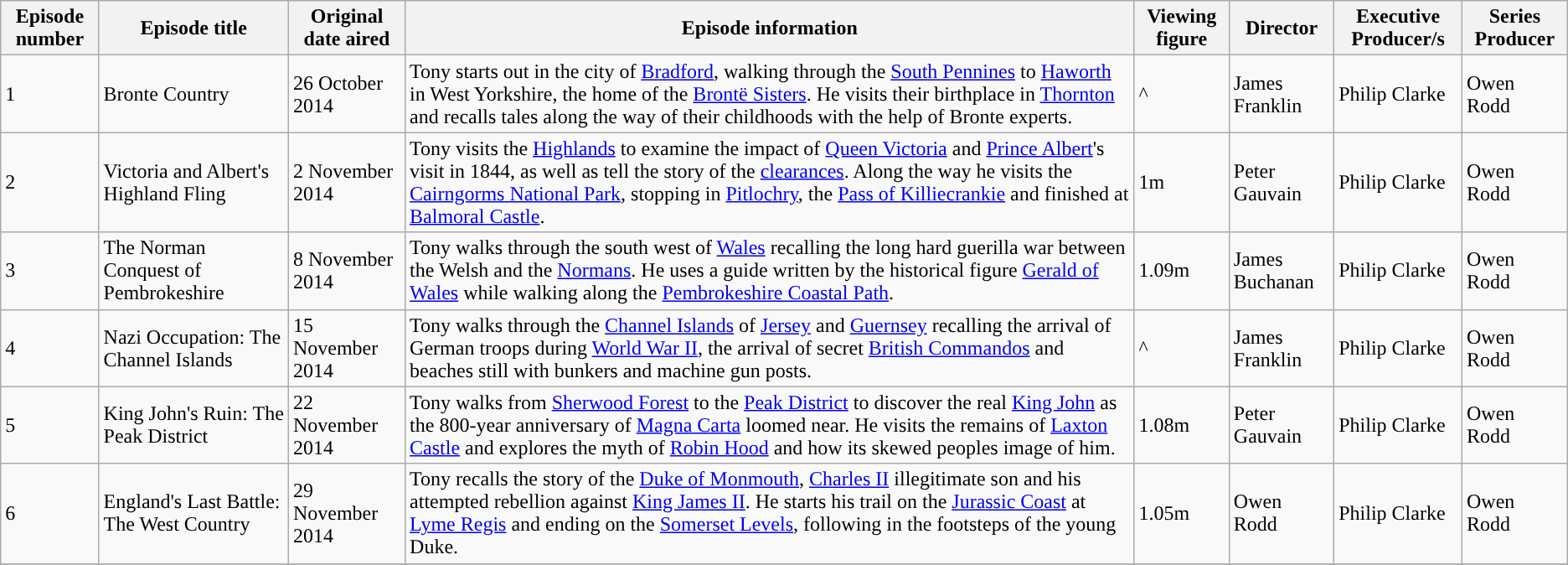<table class="wikitable sortable">
<tr>
<th>Episode number</th>
<th>Episode title</th>
<th>Original date aired</th>
<th>Episode information</th>
<th>Viewing figure</th>
<th>Director</th>
<th>Executive Producer/s</th>
<th>Series Producer</th>
</tr>
<tr>
<td>1</td>
<td>Bronte Country</td>
<td>26 October 2014</td>
<td>Tony starts out in the city of <a href='#'>Bradford</a>, walking through the <a href='#'>South Pennines</a> to <a href='#'>Haworth</a> in West Yorkshire, the home of the <a href='#'>Brontë Sisters</a>. He visits their birthplace in <a href='#'>Thornton</a> and recalls tales along the way of their childhoods with the help of Bronte experts.</td>
<td>^</td>
<td>James Franklin</td>
<td>Philip Clarke</td>
<td>Owen Rodd</td>
</tr>
<tr>
<td>2</td>
<td>Victoria and Albert's Highland Fling</td>
<td>2 November 2014</td>
<td>Tony visits the <a href='#'>Highlands</a> to examine the impact of <a href='#'>Queen Victoria</a> and <a href='#'>Prince Albert</a>'s visit in 1844, as well as tell the story of the <a href='#'>clearances</a>. Along the way he visits the <a href='#'>Cairngorms National Park</a>, stopping in <a href='#'>Pitlochry</a>, the <a href='#'>Pass of Killiecrankie</a> and finished at <a href='#'>Balmoral Castle</a>.</td>
<td>1m</td>
<td>Peter Gauvain</td>
<td>Philip Clarke</td>
<td>Owen Rodd</td>
</tr>
<tr>
<td>3</td>
<td>The Norman Conquest of Pembrokeshire</td>
<td>8 November 2014</td>
<td>Tony walks through the south west of <a href='#'>Wales</a> recalling the long hard guerilla war between the Welsh and the <a href='#'>Normans</a>. He uses a guide written by the historical figure <a href='#'>Gerald of Wales</a> while walking along the <a href='#'>Pembrokeshire Coastal Path</a>.</td>
<td>1.09m</td>
<td>James Buchanan</td>
<td>Philip Clarke</td>
<td>Owen Rodd</td>
</tr>
<tr>
<td>4</td>
<td>Nazi Occupation: The Channel Islands</td>
<td>15 November 2014</td>
<td>Tony walks through the <a href='#'>Channel Islands</a> of <a href='#'>Jersey</a> and <a href='#'>Guernsey</a> recalling the arrival of German troops during <a href='#'>World War II</a>, the arrival of secret <a href='#'>British Commandos</a> and beaches still with bunkers and machine gun posts.</td>
<td>^</td>
<td>James Franklin</td>
<td>Philip Clarke</td>
<td>Owen Rodd</td>
</tr>
<tr>
<td>5</td>
<td>King John's Ruin: The Peak District</td>
<td>22 November 2014</td>
<td>Tony walks from <a href='#'>Sherwood Forest</a> to the <a href='#'>Peak District</a> to discover the real <a href='#'>King John</a> as the 800-year anniversary of <a href='#'>Magna Carta</a> loomed near. He visits the remains of <a href='#'>Laxton Castle</a> and explores the myth of <a href='#'>Robin Hood</a> and how its skewed peoples image of him.</td>
<td>1.08m</td>
<td>Peter Gauvain</td>
<td>Philip Clarke</td>
<td>Owen Rodd</td>
</tr>
<tr>
<td>6</td>
<td>England's Last Battle: The West Country</td>
<td>29 November 2014</td>
<td>Tony recalls the story of the <a href='#'>Duke of Monmouth</a>, <a href='#'>Charles II</a> illegitimate son and his attempted rebellion against <a href='#'>King James II</a>. He starts his trail on the <a href='#'>Jurassic Coast</a> at <a href='#'>Lyme Regis</a> and ending on the <a href='#'>Somerset Levels</a>, following in the footsteps of the young Duke.</td>
<td>1.05m</td>
<td>Owen Rodd</td>
<td>Philip Clarke</td>
<td>Owen Rodd</td>
</tr>
<tr>
</tr>
</table>
